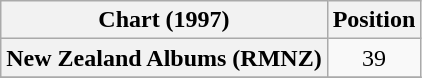<table class="wikitable plainrowheaders" style="text-align:center">
<tr>
<th scope="col">Chart (1997)</th>
<th scope="col">Position</th>
</tr>
<tr>
<th scope="row">New Zealand Albums (RMNZ)</th>
<td>39</td>
</tr>
<tr>
</tr>
</table>
